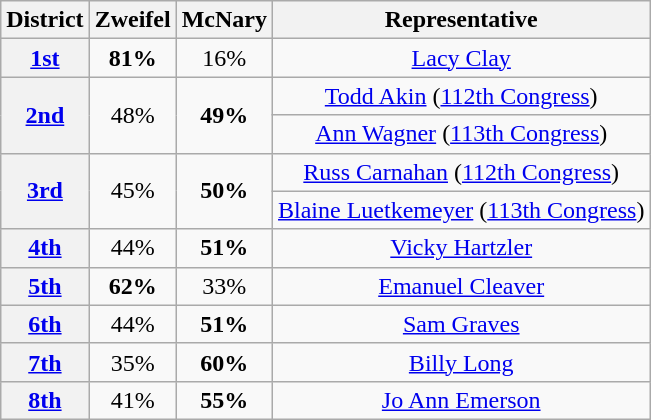<table class=wikitable>
<tr>
<th>District</th>
<th>Zweifel</th>
<th>McNary</th>
<th>Representative</th>
</tr>
<tr align=center>
<th rowspan=1 ><a href='#'>1st</a></th>
<td rowspan=1><strong>81%</strong></td>
<td rowspan=1>16%</td>
<td><a href='#'>Lacy Clay</a></td>
</tr>
<tr align=center>
<th rowspan=2 ><a href='#'>2nd</a></th>
<td rowspan=2>48%</td>
<td rowspan=2><strong>49%</strong></td>
<td><a href='#'>Todd Akin</a> (<a href='#'>112th Congress</a>)</td>
</tr>
<tr align=center>
<td><a href='#'>Ann Wagner</a> (<a href='#'>113th Congress</a>)</td>
</tr>
<tr align=center>
<th rowspan=2 ><a href='#'>3rd</a></th>
<td rowspan=2>45%</td>
<td rowspan=2><strong>50%</strong></td>
<td><a href='#'>Russ Carnahan</a> (<a href='#'>112th Congress</a>)</td>
</tr>
<tr align=center>
<td><a href='#'>Blaine Luetkemeyer</a> (<a href='#'>113th Congress</a>)</td>
</tr>
<tr align=center>
<th rowspan=1 ><a href='#'>4th</a></th>
<td rowspan=1>44%</td>
<td rowspan=1><strong>51%</strong></td>
<td><a href='#'>Vicky Hartzler</a></td>
</tr>
<tr align=center>
<th rowspan=1 ><a href='#'>5th</a></th>
<td rowspan=1><strong>62%</strong></td>
<td rowspan=1>33%</td>
<td><a href='#'>Emanuel Cleaver</a></td>
</tr>
<tr align=center>
<th rowspan=1 ><a href='#'>6th</a></th>
<td rowspan=1>44%</td>
<td rowspan=1><strong>51%</strong></td>
<td><a href='#'>Sam Graves</a></td>
</tr>
<tr align=center>
<th rowspan=1 ><a href='#'>7th</a></th>
<td rowspan=1>35%</td>
<td rowspan=1><strong>60%</strong></td>
<td><a href='#'>Billy Long</a></td>
</tr>
<tr align=center>
<th rowspan=1 ><a href='#'>8th</a></th>
<td rowspan=1>41%</td>
<td rowspan=1><strong>55%</strong></td>
<td><a href='#'>Jo Ann Emerson</a></td>
</tr>
</table>
